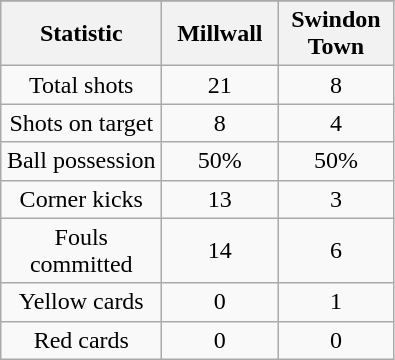<table class="wikitable" style="text-align:center">
<tr>
</tr>
<tr>
<th width=100>Statistic</th>
<th width=70>Millwall</th>
<th width=70>Swindon Town</th>
</tr>
<tr>
<td>Total shots</td>
<td>21</td>
<td>8</td>
</tr>
<tr>
<td>Shots on target</td>
<td>8</td>
<td>4</td>
</tr>
<tr>
<td>Ball possession</td>
<td>50%</td>
<td>50%</td>
</tr>
<tr>
<td>Corner kicks</td>
<td>13</td>
<td>3</td>
</tr>
<tr>
<td>Fouls committed</td>
<td>14</td>
<td>6</td>
</tr>
<tr>
<td>Yellow cards</td>
<td>0</td>
<td>1</td>
</tr>
<tr>
<td>Red cards</td>
<td>0</td>
<td>0</td>
</tr>
</table>
